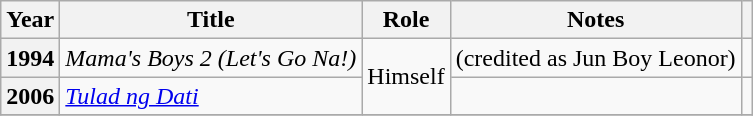<table class="wikitable sortable plainrowheaders">
<tr>
<th scope="col">Year</th>
<th scope="col">Title</th>
<th scope="col">Role</th>
<th scope="col">Notes</th>
<th scope="col" class="unsortable"></th>
</tr>
<tr>
<th scope=row>1994</th>
<td><em>Mama's Boys 2 (Let's Go Na!)</em></td>
<td rowspan="2">Himself</td>
<td>(credited as Jun Boy Leonor)</td>
<td></td>
</tr>
<tr>
<th scope=row>2006</th>
<td><em><a href='#'>Tulad ng Dati</a></em></td>
<td></td>
<td></td>
</tr>
<tr>
</tr>
</table>
